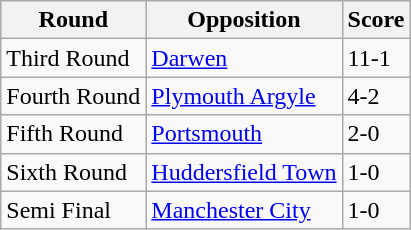<table class="wikitable">
<tr>
<th>Round</th>
<th>Opposition</th>
<th>Score</th>
</tr>
<tr>
<td>Third Round</td>
<td><a href='#'>Darwen</a></td>
<td>11-1</td>
</tr>
<tr>
<td>Fourth Round</td>
<td><a href='#'>Plymouth Argyle</a></td>
<td>4-2</td>
</tr>
<tr>
<td>Fifth Round</td>
<td><a href='#'>Portsmouth</a></td>
<td>2-0</td>
</tr>
<tr>
<td>Sixth Round</td>
<td><a href='#'>Huddersfield Town</a></td>
<td>1-0</td>
</tr>
<tr>
<td>Semi Final</td>
<td><a href='#'>Manchester City</a></td>
<td>1-0</td>
</tr>
</table>
